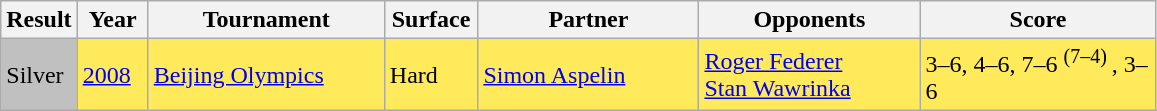<table class="sortable wikitable">
<tr>
<th style="width:40px">Result</th>
<th style="width:40px">Year</th>
<th style="width:150px">Tournament</th>
<th style="width:55px">Surface</th>
<th style="width:140px">Partner</th>
<th style="width:140px">Opponents</th>
<th style="width:150px" class="unsortable">Score</th>
</tr>
<tr bgcolor=FFEA5C>
<td bgcolor=silver>Silver</td>
<td><a href='#'>2008</a></td>
<td><a href='#'>Beijing Olympics</a></td>
<td>Hard</td>
<td> <a href='#'>Simon Aspelin</a></td>
<td> <a href='#'>Roger Federer</a><br> <a href='#'>Stan Wawrinka</a></td>
<td>3–6, 4–6, 7–6 <sup> (7–4) </sup>, 3–6</td>
</tr>
</table>
